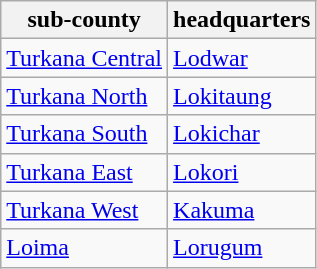<table class="wikitable">
<tr>
<th>sub-county</th>
<th>headquarters</th>
</tr>
<tr>
<td><a href='#'>Turkana Central</a></td>
<td><a href='#'>Lodwar</a></td>
</tr>
<tr>
<td><a href='#'>Turkana North</a></td>
<td><a href='#'>Lokitaung</a></td>
</tr>
<tr>
<td><a href='#'>Turkana South</a></td>
<td><a href='#'>Lokichar</a></td>
</tr>
<tr>
<td><a href='#'>Turkana East</a></td>
<td><a href='#'>Lokori</a></td>
</tr>
<tr>
<td><a href='#'>Turkana West</a></td>
<td><a href='#'>Kakuma</a></td>
</tr>
<tr>
<td><a href='#'>Loima</a></td>
<td><a href='#'>Lorugum</a></td>
</tr>
</table>
